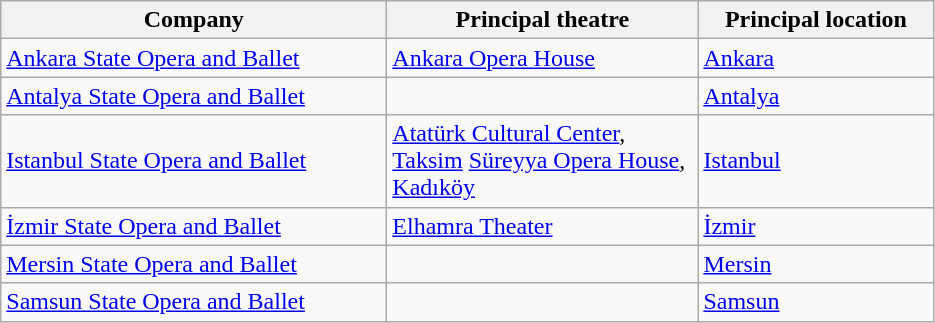<table class="wikitable">
<tr>
<th width=250>Company</th>
<th width=200>Principal theatre</th>
<th width=150>Principal location</th>
</tr>
<tr>
<td><a href='#'>Ankara State Opera and Ballet</a></td>
<td><a href='#'>Ankara Opera House</a></td>
<td><a href='#'>Ankara</a></td>
</tr>
<tr>
<td><a href='#'>Antalya State Opera and Ballet</a></td>
<td></td>
<td><a href='#'>Antalya</a></td>
</tr>
<tr>
<td><a href='#'>Istanbul State Opera and Ballet</a></td>
<td><a href='#'>Atatürk Cultural Center</a>, <a href='#'>Taksim</a> <a href='#'>Süreyya Opera House</a>, <a href='#'>Kadıköy</a></td>
<td><a href='#'>Istanbul</a></td>
</tr>
<tr>
<td><a href='#'>İzmir State Opera and Ballet</a></td>
<td><a href='#'>Elhamra Theater</a></td>
<td><a href='#'>İzmir</a></td>
</tr>
<tr>
<td><a href='#'>Mersin State Opera and Ballet</a></td>
<td></td>
<td><a href='#'>Mersin</a></td>
</tr>
<tr>
<td><a href='#'>Samsun State Opera and Ballet</a></td>
<td></td>
<td><a href='#'>Samsun</a></td>
</tr>
</table>
